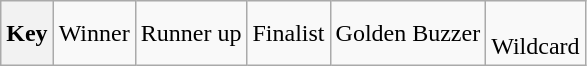<table class="wikitable">
<tr>
<th>Key</th>
<td>Winner</td>
<td>Runner up</td>
<td>Finalist</td>
<td> Golden Buzzer</td>
<td><br> Wildcard</td>
</tr>
</table>
